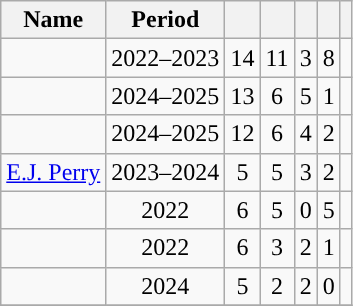<table class="wikitable sortable" style="text-align:center">
<tr>
<th scope="col">Name</th>
<th scope="col">Period</th>
<th scope="col"></th>
<th scope="col"></th>
<th scope="col"></th>
<th scope="col"></th>
<th scope="col"></th>
</tr>
<tr>
<td></td>
<td>2022–2023</td>
<td>14</td>
<td>11</td>
<td>3</td>
<td>8</td>
<td></td>
</tr>
<tr>
<td></td>
<td>2024–2025</td>
<td>13</td>
<td>6</td>
<td>5</td>
<td>1</td>
<td></td>
</tr>
<tr>
<td></td>
<td>2024–2025</td>
<td>12</td>
<td>6</td>
<td>4</td>
<td>2</td>
<td></td>
</tr>
<tr>
<td><a href='#'>E.J. Perry</a></td>
<td>2023–2024</td>
<td>5</td>
<td>5</td>
<td>3</td>
<td>2</td>
<td></td>
</tr>
<tr>
<td></td>
<td>2022</td>
<td>6</td>
<td>5</td>
<td>0</td>
<td>5</td>
<td></td>
</tr>
<tr>
<td></td>
<td>2022</td>
<td>6</td>
<td>3</td>
<td>2</td>
<td>1</td>
<td></td>
</tr>
<tr>
<td></td>
<td>2024</td>
<td>5</td>
<td>2</td>
<td>2</td>
<td>0</td>
<td></td>
</tr>
<tr>
</tr>
</table>
